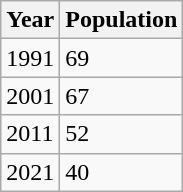<table class="wikitable">
<tr>
<th>Year</th>
<th>Population</th>
</tr>
<tr>
<td>1991</td>
<td>69</td>
</tr>
<tr>
<td>2001</td>
<td>67</td>
</tr>
<tr>
<td>2011</td>
<td>52</td>
</tr>
<tr>
<td>2021</td>
<td>40</td>
</tr>
</table>
